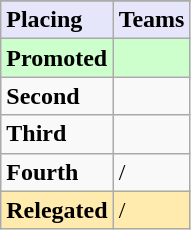<table class=wikitable>
<tr>
</tr>
<tr style="background: #E6E6FA;">
<td><strong>Placing</strong></td>
<td colspan="2" style="text-align:center"><strong>Teams</strong></td>
</tr>
<tr style="background: #ccffcc;">
<td><strong>Promoted</strong></td>
<td></td>
</tr>
<tr>
<td><strong>Second</strong></td>
<td></td>
</tr>
<tr>
<td><strong>Third</strong></td>
<td></td>
</tr>
<tr>
<td><strong>Fourth</strong></td>
<td> / </td>
</tr>
<tr style="background: #ffebad;">
<td><strong>Relegated</strong></td>
<td> / </td>
</tr>
</table>
